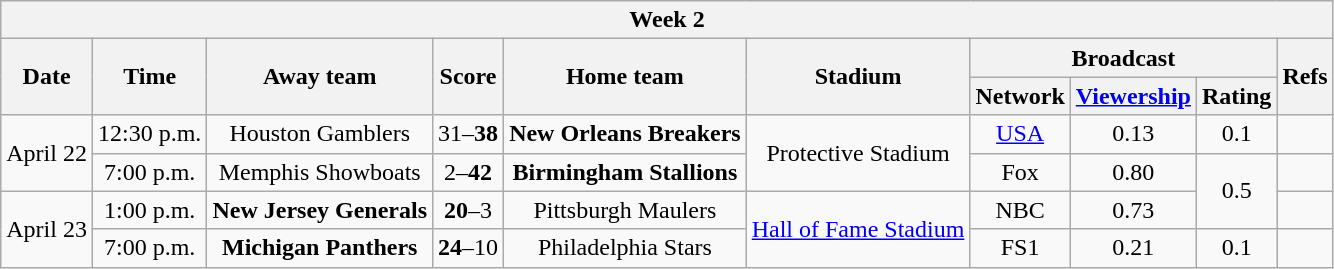<table class="wikitable" style="text-align:center;">
<tr>
<th colspan="10">Week 2</th>
</tr>
<tr>
<th rowspan="2">Date</th>
<th rowspan="2">Time<br></th>
<th rowspan="2">Away team</th>
<th rowspan="2">Score</th>
<th rowspan="2">Home team</th>
<th rowspan="2">Stadium</th>
<th colspan="3">Broadcast</th>
<th rowspan="2">Refs</th>
</tr>
<tr>
<th>Network</th>
<th><a href='#'>Viewership</a><br></th>
<th>Rating<br></th>
</tr>
<tr>
<td rowspan=2>April 22</td>
<td>12:30 p.m.</td>
<td>Houston Gamblers</td>
<td>31–<strong>38</strong></td>
<td><strong>New Orleans Breakers</strong></td>
<td rowspan="2">Protective Stadium</td>
<td><a href='#'>USA</a></td>
<td>0.13</td>
<td>0.1</td>
<td></td>
</tr>
<tr>
<td>7:00 p.m.</td>
<td>Memphis Showboats</td>
<td>2–<strong>42</strong></td>
<td><strong>Birmingham Stallions</strong></td>
<td>Fox</td>
<td>0.80</td>
<td rowspan=2>0.5</td>
<td></td>
</tr>
<tr>
<td rowspan=2>April 23</td>
<td>1:00 p.m.</td>
<td><strong>New Jersey Generals</strong></td>
<td><strong>20</strong>–3</td>
<td>Pittsburgh Maulers</td>
<td rowspan="2"><a href='#'>Hall of Fame Stadium</a></td>
<td>NBC</td>
<td>0.73</td>
<td></td>
</tr>
<tr>
<td>7:00 p.m.</td>
<td><strong>Michigan Panthers</strong></td>
<td><strong>24</strong>–10</td>
<td>Philadelphia Stars</td>
<td>FS1</td>
<td>0.21</td>
<td>0.1</td>
<td></td>
</tr>
</table>
